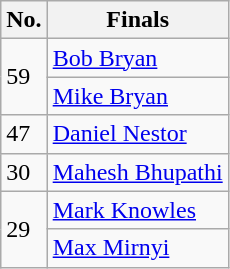<table class="wikitable" style="display: inline-table;">
<tr>
<th width=20>No.</th>
<th>Finals</th>
</tr>
<tr>
<td rowspan="2">59</td>
<td> <a href='#'>Bob Bryan</a></td>
</tr>
<tr>
<td> <a href='#'>Mike Bryan</a></td>
</tr>
<tr>
<td>47</td>
<td> <a href='#'>Daniel Nestor</a></td>
</tr>
<tr>
<td>30</td>
<td> <a href='#'>Mahesh Bhupathi</a></td>
</tr>
<tr>
<td rowspan="2">29</td>
<td> <a href='#'>Mark Knowles</a></td>
</tr>
<tr>
<td> <a href='#'>Max Mirnyi</a></td>
</tr>
</table>
